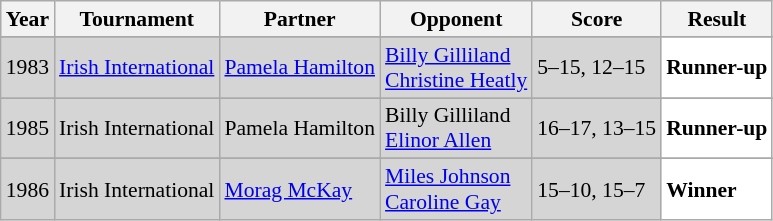<table class="sortable wikitable" style="font-size:90%;">
<tr>
<th>Year</th>
<th>Tournament</th>
<th>Partner</th>
<th>Opponent</th>
<th>Score</th>
<th>Result</th>
</tr>
<tr>
</tr>
<tr style="background:#D5D5D5">
<td align="center">1983</td>
<td align="left"><a href='#'>Irish International</a></td>
<td align="left"> <a href='#'>Pamela Hamilton</a></td>
<td align="left"> <a href='#'>Billy Gilliland</a> <br>  <a href='#'>Christine Heatly</a></td>
<td align="left">5–15, 12–15</td>
<td style="text-align:left; background:white"> <strong>Runner-up</strong></td>
</tr>
<tr>
</tr>
<tr style="background:#D5D5D5">
<td align="center">1985</td>
<td align="left">Irish International</td>
<td align="left"> Pamela Hamilton</td>
<td align="left"> Billy Gilliland <br>  <a href='#'>Elinor Allen</a></td>
<td align="left">16–17, 13–15</td>
<td style="text-align:left; background:white"> <strong>Runner-up</strong></td>
</tr>
<tr>
</tr>
<tr style="background:#D5D5D5">
<td align="center">1986</td>
<td align="left">Irish International</td>
<td align="left"> <a href='#'>Morag McKay</a></td>
<td align="left"> <a href='#'>Miles Johnson</a> <br>  <a href='#'>Caroline Gay</a></td>
<td align="left">15–10, 15–7</td>
<td style="text-align:left; background:white"> <strong>Winner</strong></td>
</tr>
</table>
